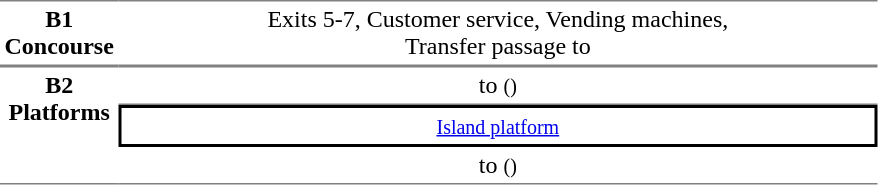<table table border=0 cellspacing=0 cellpadding=3>
<tr>
<td style="border-bottom:solid 1px gray; border-top:solid 1px gray;text-align:center" valign=top><strong>B1<br>Concourse</strong></td>
<td style="border-bottom:solid 1px gray; border-top:solid 1px gray;text-align:center;" valign=top width=500>Exits 5-7, Customer service, Vending machines,<br>Transfer passage to </td>
</tr>
<tr>
<td style="border-bottom:solid 1px gray; border-top:solid 1px gray;text-align:center" rowspan="3" valign=top><strong>B2<br>Platforms</strong></td>
<td style="border-bottom:solid 1px gray; border-top:solid 1px gray;text-align:center;">  to  <small>()</small></td>
</tr>
<tr>
<td style="border-right:solid 2px black;border-left:solid 2px black;border-top:solid 2px black;border-bottom:solid 2px black;text-align:center;" colspan=2><small><a href='#'>Island platform</a></small></td>
</tr>
<tr>
<td style="border-bottom:solid 1px gray;text-align:center;"> to  <small>()</small> </td>
</tr>
</table>
